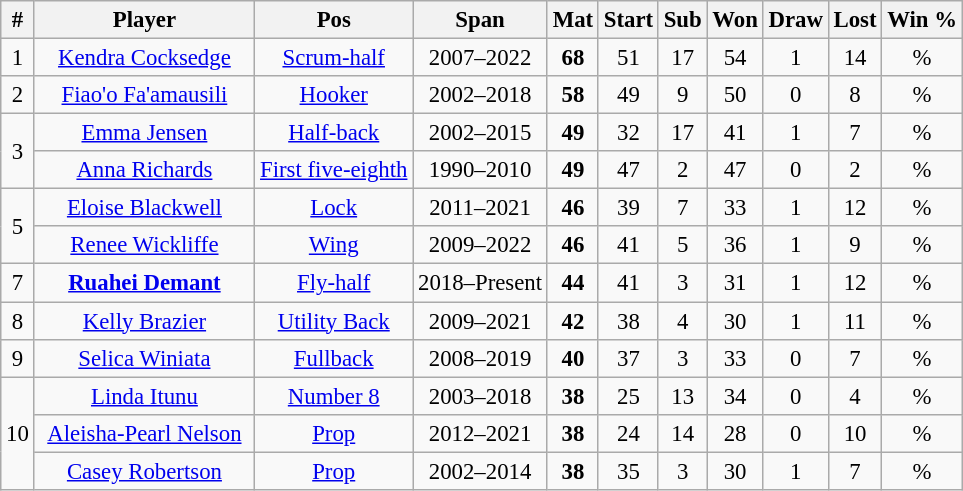<table class="wikitable sortable" style="font-size:95%; text-align:center;">
<tr>
<th>#</th>
<th style="width:140px;">Player</th>
<th>Pos</th>
<th>Span</th>
<th>Mat</th>
<th>Start</th>
<th>Sub</th>
<th>Won</th>
<th>Draw</th>
<th>Lost</th>
<th>Win %</th>
</tr>
<tr>
<td>1</td>
<td><a href='#'>Kendra Cocksedge</a></td>
<td><a href='#'>Scrum-half</a></td>
<td>2007–2022</td>
<td><strong>68</strong></td>
<td>51</td>
<td>17</td>
<td>54</td>
<td>1</td>
<td>14</td>
<td>%</td>
</tr>
<tr>
<td>2</td>
<td><a href='#'>Fiao'o Fa'amausili</a></td>
<td><a href='#'>Hooker</a></td>
<td>2002–2018</td>
<td><strong>58</strong></td>
<td>49</td>
<td>9</td>
<td>50</td>
<td>0</td>
<td>8</td>
<td>%</td>
</tr>
<tr>
<td rowspan="2">3</td>
<td><a href='#'>Emma Jensen</a></td>
<td><a href='#'>Half-back</a></td>
<td>2002–2015</td>
<td><strong>49</strong></td>
<td>32</td>
<td>17</td>
<td>41</td>
<td>1</td>
<td>7</td>
<td>%</td>
</tr>
<tr>
<td><a href='#'>Anna Richards</a></td>
<td><a href='#'>First five-eighth</a></td>
<td>1990–2010</td>
<td><strong>49</strong></td>
<td>47</td>
<td>2</td>
<td>47</td>
<td>0</td>
<td>2</td>
<td>%</td>
</tr>
<tr>
<td rowspan="2">5</td>
<td><a href='#'>Eloise Blackwell</a></td>
<td><a href='#'>Lock</a></td>
<td>2011–2021</td>
<td><strong>46</strong></td>
<td>39</td>
<td>7</td>
<td>33</td>
<td>1</td>
<td>12</td>
<td>%</td>
</tr>
<tr>
<td><a href='#'>Renee Wickliffe</a></td>
<td><a href='#'>Wing</a></td>
<td>2009–2022</td>
<td><strong>46</strong></td>
<td>41</td>
<td>5</td>
<td>36</td>
<td>1</td>
<td>9</td>
<td>%</td>
</tr>
<tr>
<td>7</td>
<td><strong><a href='#'>Ruahei Demant</a></strong></td>
<td><a href='#'>Fly-half</a></td>
<td>2018–Present</td>
<td><strong>44</strong></td>
<td>41</td>
<td>3</td>
<td>31</td>
<td>1</td>
<td>12</td>
<td>%</td>
</tr>
<tr>
<td>8</td>
<td><a href='#'>Kelly Brazier</a></td>
<td><a href='#'>Utility Back</a></td>
<td>2009–2021</td>
<td><strong>42</strong></td>
<td>38</td>
<td>4</td>
<td>30</td>
<td>1</td>
<td>11</td>
<td>%</td>
</tr>
<tr>
<td>9</td>
<td><a href='#'>Selica Winiata</a></td>
<td><a href='#'>Fullback</a></td>
<td>2008–2019</td>
<td><strong>40</strong></td>
<td>37</td>
<td>3</td>
<td>33</td>
<td>0</td>
<td>7</td>
<td>%</td>
</tr>
<tr>
<td rowspan="3">10</td>
<td><a href='#'>Linda Itunu</a></td>
<td><a href='#'>Number 8</a></td>
<td>2003–2018</td>
<td><strong>38</strong></td>
<td>25</td>
<td>13</td>
<td>34</td>
<td>0</td>
<td>4</td>
<td>%</td>
</tr>
<tr>
<td><a href='#'>Aleisha-Pearl Nelson</a></td>
<td><a href='#'>Prop</a></td>
<td>2012–2021</td>
<td><strong>38</strong></td>
<td>24</td>
<td>14</td>
<td>28</td>
<td>0</td>
<td>10</td>
<td>%</td>
</tr>
<tr>
<td><a href='#'>Casey Robertson</a></td>
<td><a href='#'>Prop</a></td>
<td>2002–2014</td>
<td><strong>38</strong></td>
<td>35</td>
<td>3</td>
<td>30</td>
<td>1</td>
<td>7</td>
<td>%</td>
</tr>
</table>
